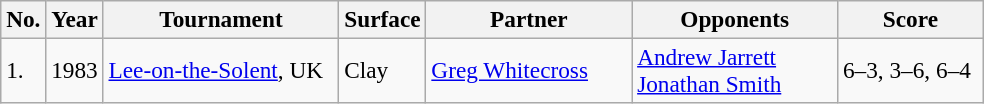<table class="sortable wikitable" style=font-size:97%>
<tr>
<th style="width:20px">No.</th>
<th style="width:30px">Year</th>
<th style="width:150px">Tournament</th>
<th style="width:50px">Surface</th>
<th style="width:130px">Partner</th>
<th style="width:130px">Opponents</th>
<th style="width:90px" class="unsortable">Score</th>
</tr>
<tr>
<td>1.</td>
<td>1983</td>
<td><a href='#'>Lee-on-the-Solent</a>, UK</td>
<td>Clay</td>
<td> <a href='#'>Greg Whitecross</a></td>
<td> <a href='#'>Andrew Jarrett</a><br> <a href='#'>Jonathan Smith</a></td>
<td>6–3, 3–6, 6–4</td>
</tr>
</table>
